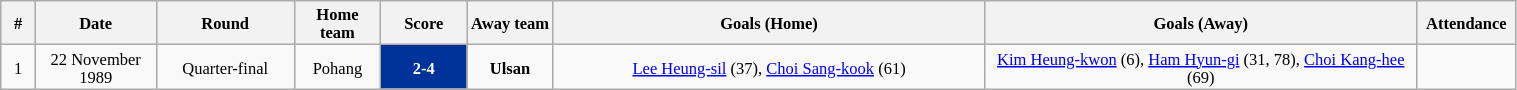<table class="wikitable" style="width:80%; margin:0 left; font-size: 11px">
<tr>
<th width=2%>#</th>
<th class="unsortable" width=7%>Date</th>
<th width=8%>Round</th>
<th width=5%>Home team</th>
<th width=5%>Score</th>
<th width=5%>Away team</th>
<th width=25%>Goals (Home)</th>
<th width=25%>Goals (Away)</th>
<th width=5%>Attendance</th>
</tr>
<tr style="text-align:center;">
<td>1</td>
<td>22 November 1989</td>
<td>Quarter-final</td>
<td>Pohang</td>
<td style="color:#FFFFFF; background:#003399"><strong>2-4</strong></td>
<td><strong>Ulsan</strong></td>
<td><a href='#'>Lee Heung-sil</a> (37), <a href='#'>Choi Sang-kook</a> (61)</td>
<td><a href='#'>Kim Heung-kwon</a> (6), <a href='#'>Ham Hyun-gi</a> (31, 78), <a href='#'>Choi Kang-hee</a> (69)</td>
<td></td>
</tr>
</table>
